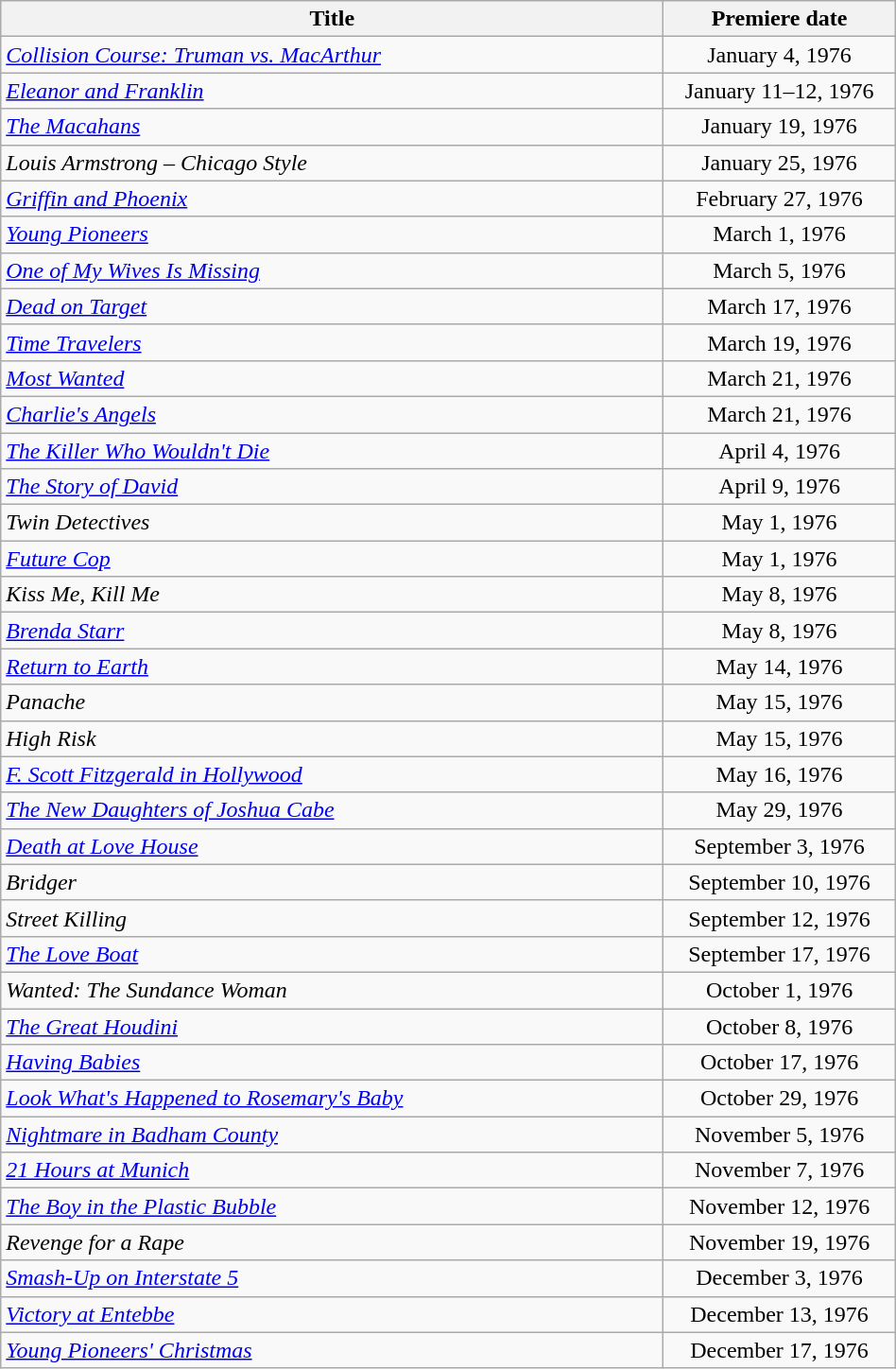<table class="wikitable plainrowheaders sortable" style="width:50%;text-align:center;">
<tr>
<th scope="col" style="width:40%;">Title</th>
<th scope="col" style="width:14%;">Premiere date</th>
</tr>
<tr>
<td scope="row" style="text-align:left;"><em><a href='#'>Collision Course: Truman vs. MacArthur</a></em></td>
<td>January 4, 1976</td>
</tr>
<tr>
<td scope="row" style="text-align:left;"><em><a href='#'>Eleanor and Franklin</a></em></td>
<td>January 11–12, 1976</td>
</tr>
<tr>
<td scope="row" style="text-align:left;"><em><a href='#'>The Macahans</a></em></td>
<td>January 19, 1976</td>
</tr>
<tr>
<td scope="row" style="text-align:left;"><em>Louis Armstrong – Chicago Style</em></td>
<td>January 25, 1976</td>
</tr>
<tr>
<td scope="row" style="text-align:left;"><em><a href='#'>Griffin and Phoenix</a></em></td>
<td>February 27, 1976</td>
</tr>
<tr>
<td scope="row" style="text-align:left;"><em><a href='#'>Young Pioneers</a></em></td>
<td>March 1, 1976</td>
</tr>
<tr>
<td scope="row" style="text-align:left;"><em><a href='#'>One of My Wives Is Missing</a></em></td>
<td>March 5, 1976</td>
</tr>
<tr>
<td scope="row" style="text-align:left;"><em><a href='#'>Dead on Target</a></em></td>
<td>March 17, 1976</td>
</tr>
<tr>
<td scope="row" style="text-align:left;"><em><a href='#'>Time Travelers</a></em></td>
<td>March 19, 1976</td>
</tr>
<tr>
<td scope="row" style="text-align:left;"><em><a href='#'>Most Wanted</a></em></td>
<td>March 21, 1976</td>
</tr>
<tr>
<td scope="row" style="text-align:left;"><em><a href='#'>Charlie's Angels</a></em></td>
<td>March 21, 1976</td>
</tr>
<tr>
<td scope="row" style="text-align:left;"><em><a href='#'>The Killer Who Wouldn't Die</a></em></td>
<td>April 4, 1976</td>
</tr>
<tr>
<td scope="row" style="text-align:left;"><em><a href='#'>The Story of David</a></em></td>
<td>April 9, 1976</td>
</tr>
<tr>
<td scope="row" style="text-align:left;"><em>Twin Detectives</em></td>
<td>May 1, 1976</td>
</tr>
<tr>
<td scope="row" style="text-align:left;"><em><a href='#'>Future Cop</a></em></td>
<td>May 1, 1976</td>
</tr>
<tr>
<td scope="row" style="text-align:left;"><em>Kiss Me, Kill Me</em></td>
<td>May 8, 1976</td>
</tr>
<tr>
<td scope="row" style="text-align:left;"><em><a href='#'>Brenda Starr</a></em></td>
<td>May 8, 1976</td>
</tr>
<tr>
<td scope="row" style="text-align:left;"><em><a href='#'>Return to Earth</a></em></td>
<td>May 14, 1976</td>
</tr>
<tr>
<td scope="row" style="text-align:left;"><em>Panache</em></td>
<td>May 15, 1976</td>
</tr>
<tr>
<td scope="row" style="text-align:left;"><em>High Risk</em></td>
<td>May 15, 1976</td>
</tr>
<tr>
<td scope="row" style="text-align:left;"><em><a href='#'>F. Scott Fitzgerald in Hollywood</a></em></td>
<td>May 16, 1976</td>
</tr>
<tr>
<td scope="row" style="text-align:left;"><em><a href='#'>The New Daughters of Joshua Cabe</a></em></td>
<td>May 29, 1976</td>
</tr>
<tr>
<td scope="row" style="text-align:left;"><em><a href='#'>Death at Love House</a></em></td>
<td>September 3, 1976</td>
</tr>
<tr>
<td scope="row" style="text-align:left;"><em>Bridger</em></td>
<td>September 10, 1976</td>
</tr>
<tr>
<td scope="row" style="text-align:left;"><em>Street Killing</em></td>
<td>September 12, 1976</td>
</tr>
<tr>
<td scope="row" style="text-align:left;"><em><a href='#'>The Love Boat</a></em></td>
<td>September 17, 1976</td>
</tr>
<tr>
<td scope="row" style="text-align:left;"><em>Wanted: The Sundance Woman</em></td>
<td>October 1, 1976</td>
</tr>
<tr>
<td scope="row" style="text-align:left;"><em><a href='#'>The Great Houdini</a></em></td>
<td>October 8, 1976</td>
</tr>
<tr>
<td scope="row" style="text-align:left;"><em><a href='#'>Having Babies</a></em></td>
<td>October 17, 1976</td>
</tr>
<tr>
<td scope="row" style="text-align:left;"><em><a href='#'>Look What's Happened to Rosemary's Baby</a></em></td>
<td>October 29, 1976</td>
</tr>
<tr>
<td scope="row" style="text-align:left;"><em><a href='#'>Nightmare in Badham County</a></em></td>
<td>November 5, 1976</td>
</tr>
<tr>
<td scope="row" style="text-align:left;"><em><a href='#'>21 Hours at Munich</a></em></td>
<td>November 7, 1976</td>
</tr>
<tr>
<td scope="row" style="text-align:left;"><em><a href='#'>The Boy in the Plastic Bubble</a></em></td>
<td>November 12, 1976</td>
</tr>
<tr>
<td scope="row" style="text-align:left;"><em>Revenge for a Rape</em></td>
<td>November 19, 1976</td>
</tr>
<tr>
<td scope="row" style="text-align:left;"><em><a href='#'>Smash-Up on Interstate 5</a></em></td>
<td>December 3, 1976</td>
</tr>
<tr>
<td scope="row" style="text-align:left;"><em><a href='#'>Victory at Entebbe</a></em></td>
<td>December 13, 1976</td>
</tr>
<tr>
<td scope="row" style="text-align:left;"><em><a href='#'>Young Pioneers' Christmas</a></em></td>
<td>December 17, 1976</td>
</tr>
</table>
